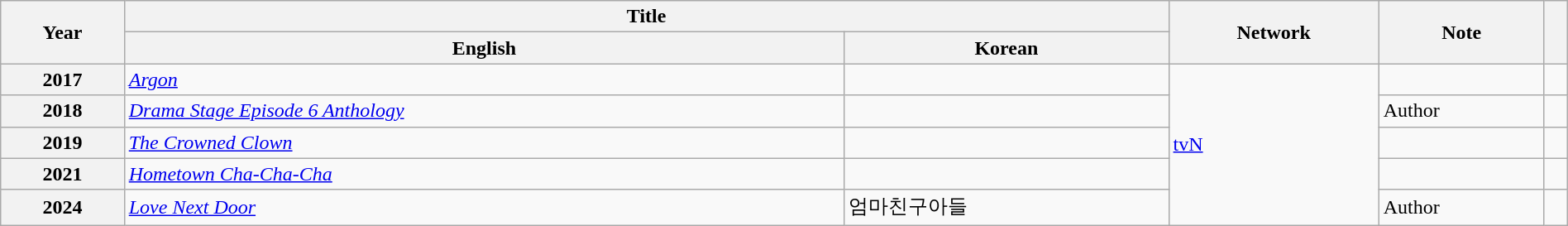<table class="wikitable sortable plainrowheaders" style="text-align:left; font-size:100%; padding:0 auto; width:100%; margin:auto">
<tr>
<th scope="col" rowspan=2>Year</th>
<th scope="col" colspan=2>Title</th>
<th scope="col" rowspan=2>Network</th>
<th scope="col" rowspan=2>Note</th>
<th scope="col" rowspan=2 class="unsortable"></th>
</tr>
<tr>
<th>English</th>
<th>Korean</th>
</tr>
<tr>
<th scope="row">2017</th>
<td><em><a href='#'>Argon</a></em></td>
<td></td>
<td rowspan="5"><a href='#'>tvN</a></td>
<td></td>
<td></td>
</tr>
<tr>
<th scope="row">2018</th>
<td><em><a href='#'>Drama Stage Episode 6 Anthology</a></em></td>
<td></td>
<td>Author</td>
<td></td>
</tr>
<tr>
<th scope="row">2019</th>
<td><em><a href='#'>The Crowned Clown</a></em></td>
<td></td>
<td></td>
<td></td>
</tr>
<tr>
<th scope="row">2021</th>
<td><em><a href='#'>Hometown Cha-Cha-Cha</a></em></td>
<td></td>
<td></td>
<td></td>
</tr>
<tr>
<th scope="row">2024</th>
<td><em><a href='#'>Love Next Door</a></em></td>
<td>엄마친구아들</td>
<td>Author</td>
<td></td>
</tr>
</table>
